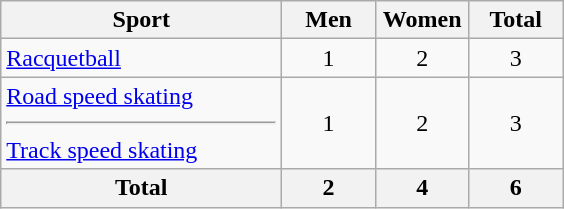<table class="wikitable sortable" style="text-align:center;">
<tr>
<th width=180>Sport</th>
<th width=55>Men</th>
<th width=55>Women</th>
<th width=55>Total</th>
</tr>
<tr>
<td align=left><a href='#'>Racquetball</a></td>
<td>1</td>
<td>2</td>
<td>3</td>
</tr>
<tr>
<td align=left><a href='#'>Road speed skating</a><hr><a href='#'>Track speed skating</a></td>
<td>1</td>
<td>2</td>
<td>3</td>
</tr>
<tr>
<th>Total</th>
<th>2</th>
<th>4</th>
<th>6</th>
</tr>
</table>
